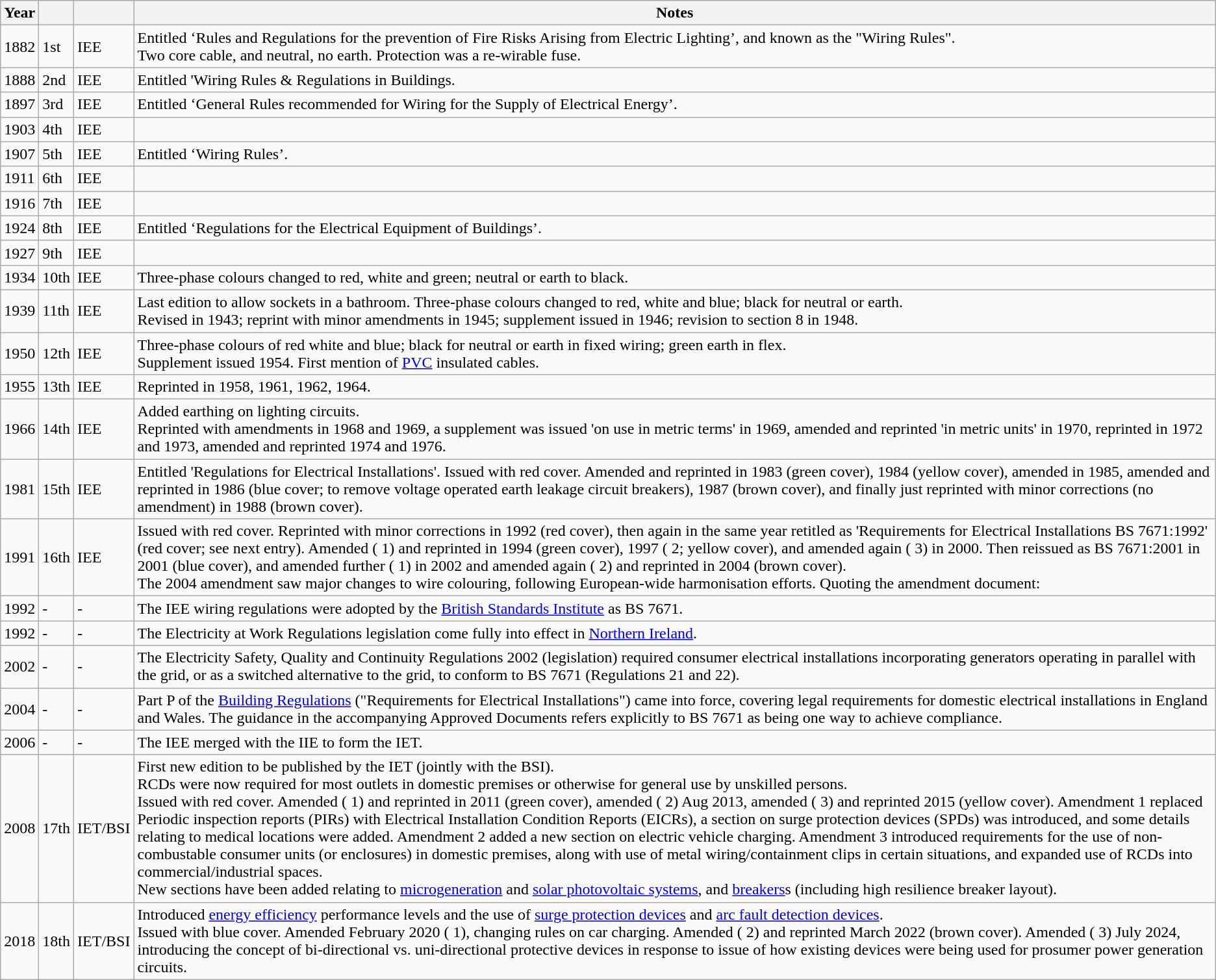<table class="wikitable">
<tr>
<th>Year</th>
<th></th>
<th></th>
<th>Notes</th>
</tr>
<tr>
<td>1882</td>
<td>1st</td>
<td>IEE</td>
<td>Entitled ‘Rules and Regulations for the prevention of Fire Risks Arising from Electric Lighting’, and known as the "Wiring Rules".<br>Two core cable,  and neutral, no earth. Protection was a re-wirable fuse.</td>
</tr>
<tr>
<td>1888</td>
<td>2nd</td>
<td>IEE</td>
<td>Entitled 'Wiring Rules & Regulations in Buildings.</td>
</tr>
<tr>
<td>1897</td>
<td>3rd</td>
<td>IEE</td>
<td>Entitled ‘General Rules recommended for Wiring for the Supply of Electrical Energy’.</td>
</tr>
<tr>
<td>1903</td>
<td>4th</td>
<td>IEE</td>
<td></td>
</tr>
<tr>
<td>1907</td>
<td>5th</td>
<td>IEE</td>
<td>Entitled ‘Wiring Rules’.</td>
</tr>
<tr>
<td>1911</td>
<td>6th</td>
<td>IEE</td>
<td></td>
</tr>
<tr>
<td>1916</td>
<td>7th</td>
<td>IEE</td>
<td></td>
</tr>
<tr>
<td>1924</td>
<td>8th</td>
<td>IEE</td>
<td>Entitled ‘Regulations for the Electrical Equipment of Buildings’.</td>
</tr>
<tr>
<td>1927</td>
<td>9th</td>
<td>IEE</td>
<td></td>
</tr>
<tr>
<td>1934</td>
<td>10th</td>
<td>IEE</td>
<td>Three-phase colours changed to red, white and green; neutral or earth to black.</td>
</tr>
<tr>
<td>1939</td>
<td>11th</td>
<td>IEE</td>
<td>Last edition to allow sockets in a bathroom. Three-phase colours changed to red, white and blue; black for neutral or earth.<br>Revised in 1943; reprint with minor amendments in 1945; supplement issued in 1946; revision to section 8 in 1948.</td>
</tr>
<tr>
<td>1950</td>
<td>12th</td>
<td>IEE</td>
<td>Three-phase colours of red white and blue; black for neutral or earth in fixed wiring; green earth in flex.<br>Supplement issued 1954. First mention of <a href='#'>PVC</a> insulated cables.</td>
</tr>
<tr>
<td>1955</td>
<td>13th</td>
<td>IEE</td>
<td>Reprinted in 1958, 1961, 1962, 1964.</td>
</tr>
<tr>
<td>1966</td>
<td>14th</td>
<td>IEE</td>
<td>Added earthing on lighting circuits.<br>Reprinted with amendments in 1968 and 1969, a supplement was issued 'on use in metric terms' in 1969, amended and reprinted 'in metric units' in 1970, reprinted in 1972 and 1973, amended and reprinted 1974 and 1976.</td>
</tr>
<tr>
<td>1981</td>
<td>15th</td>
<td>IEE</td>
<td>Entitled 'Regulations for Electrical Installations'. Issued with red cover. Amended and reprinted in 1983 (green cover), 1984 (yellow cover), amended in 1985, amended and reprinted in 1986 (blue cover; to remove voltage operated earth leakage circuit breakers), 1987 (brown cover), and finally just reprinted with minor corrections (no amendment) in 1988 (brown cover).</td>
</tr>
<tr>
<td>1991</td>
<td>16th</td>
<td>IEE</td>
<td>Issued with red cover. Reprinted with minor corrections in 1992 (red cover), then again in the same year retitled as 'Requirements for Electrical Installations BS 7671:1992' (red cover; see next entry). Amended ( 1) and reprinted in 1994 (green cover), 1997 ( 2; yellow cover), and amended again ( 3) in 2000. Then reissued as BS 7671:2001 in 2001 (blue cover), and amended further ( 1) in 2002 and amended again ( 2) and reprinted in 2004 (brown cover).<br>The 2004 amendment saw major changes to wire colouring, following European-wide harmonisation efforts. Quoting the amendment document:
</td>
</tr>
<tr>
<td>1992</td>
<td>-</td>
<td>-</td>
<td>The IEE wiring regulations were adopted by the <a href='#'>British Standards Institute</a> as BS 7671.</td>
</tr>
<tr>
<td>1992</td>
<td>-</td>
<td>-</td>
<td>The Electricity at Work Regulations legislation come fully into effect in <a href='#'>Northern Ireland</a>.</td>
</tr>
<tr>
<td>2002</td>
<td>-</td>
<td>-</td>
<td>The Electricity Safety, Quality and Continuity Regulations 2002 (legislation) required consumer electrical installations incorporating generators operating in parallel with the grid, or as a switched alternative to the grid, to conform to BS 7671 (Regulations 21 and 22).</td>
</tr>
<tr>
<td>2004</td>
<td>-</td>
<td>-</td>
<td>Part P of the <a href='#'>Building Regulations</a> ("Requirements for Electrical Installations") came into force, covering legal requirements for domestic electrical installations in England and Wales. The guidance in the accompanying Approved Documents refers explicitly to BS 7671 as being one way to achieve compliance.</td>
</tr>
<tr>
<td>2006</td>
<td>-</td>
<td>-</td>
<td>The IEE merged with the IIE to form the IET.</td>
</tr>
<tr>
<td>2008</td>
<td>17th</td>
<td>IET/BSI</td>
<td>First new edition to be published by the IET (jointly with the BSI).<br>RCDs were now required for most outlets in domestic premises or otherwise for general use by unskilled persons.<br>Issued with red cover. Amended ( 1) and reprinted in 2011 (green cover), amended ( 2) Aug 2013, amended ( 3) and reprinted 2015 (yellow cover). Amendment 1 replaced Periodic inspection reports (PIRs) with Electrical Installation Condition Reports (EICRs), a section on surge protection devices (SPDs) was introduced, and some details relating to medical locations were added. Amendment 2 added a new section on electric vehicle charging. Amendment 3 introduced requirements for the use of non-combustable consumer units (or enclosures) in domestic premises, along with use of metal wiring/containment clips in certain situations, and expanded use of RCDs into commercial/industrial spaces.<br>New sections have been added relating to <a href='#'>microgeneration</a> and <a href='#'>solar photovoltaic systems</a>, and <a href='#'>breakers</a>s (including high resilience breaker layout).</td>
</tr>
<tr>
<td>2018</td>
<td>18th</td>
<td>IET/BSI</td>
<td>Introduced <a href='#'>energy efficiency</a> performance levels and the use of <a href='#'>surge protection devices</a> and <a href='#'>arc fault detection devices</a>.<br>Issued with blue cover. Amended February 2020 ( 1), changing rules on car charging. Amended ( 2) and reprinted March 2022 (brown cover). Amended ( 3) July 2024, introducing the concept of bi-directional vs. uni-directional protective devices in response to issue of how existing devices were being used for prosumer power generation circuits.</td>
</tr>
</table>
